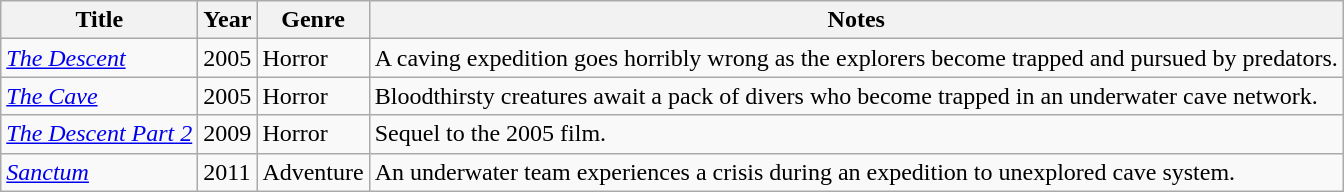<table class="wikitable sortable">
<tr>
<th>Title</th>
<th>Year</th>
<th>Genre</th>
<th>Notes</th>
</tr>
<tr>
<td><em><a href='#'>The Descent</a></em></td>
<td>2005</td>
<td>Horror</td>
<td>A caving expedition goes horribly wrong as the explorers become trapped and pursued by predators.</td>
</tr>
<tr>
<td><a href='#'><em>The Cave</em></a></td>
<td>2005</td>
<td>Horror</td>
<td>Bloodthirsty creatures await a pack of divers who become trapped in an underwater cave network.</td>
</tr>
<tr>
<td><em><a href='#'>The Descent Part 2</a></em></td>
<td>2009</td>
<td>Horror</td>
<td>Sequel to the 2005 film.</td>
</tr>
<tr>
<td><a href='#'><em>Sanctum</em></a></td>
<td>2011</td>
<td>Adventure</td>
<td>An underwater team experiences a crisis during an expedition to unexplored cave system.</td>
</tr>
</table>
